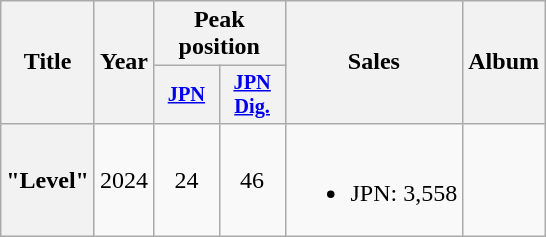<table class="wikitable plainrowheaders" style="text-align:center">
<tr>
<th scope="col" rowspan="2">Title</th>
<th scope="col" rowspan="2">Year</th>
<th scope="col" colspan="2">Peak<br>position</th>
<th scope="col" rowspan="2">Sales</th>
<th scope="col" rowspan="2">Album</th>
</tr>
<tr>
<th scope="col" style="width:2.75em;font-size:85%"><a href='#'>JPN</a><br></th>
<th scope="col" style="width:2.75em;font-size:85%"><a href='#'>JPN<br>Dig.</a><br></th>
</tr>
<tr>
<th scope="row">"Level"<br></th>
<td>2024</td>
<td>24</td>
<td>46</td>
<td><br><ul><li>JPN: 3,558</li></ul></td>
<td></td>
</tr>
</table>
